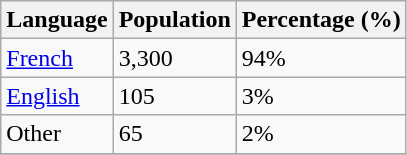<table class="wikitable">
<tr>
<th>Language</th>
<th>Population</th>
<th>Percentage (%)</th>
</tr>
<tr>
<td><a href='#'>French</a></td>
<td>3,300</td>
<td>94%</td>
</tr>
<tr>
<td><a href='#'>English</a></td>
<td>105</td>
<td>3%</td>
</tr>
<tr>
<td>Other</td>
<td>65</td>
<td>2%</td>
</tr>
<tr>
</tr>
</table>
